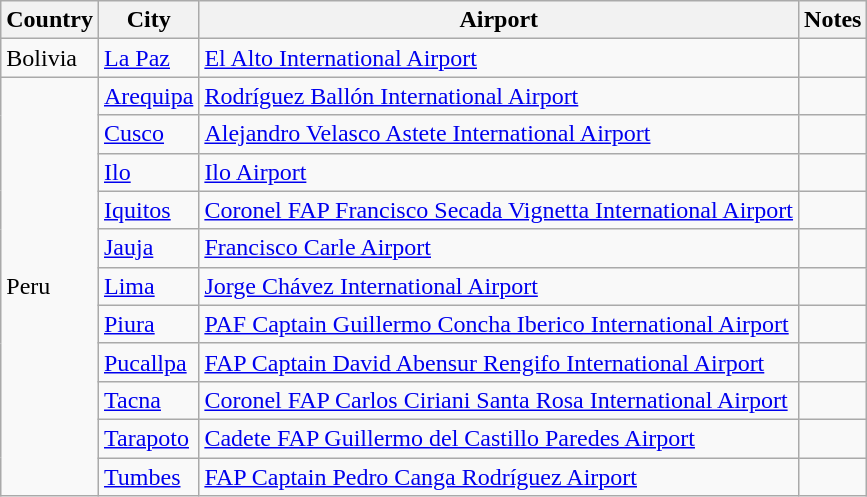<table class="sortable wikitable">
<tr>
<th>Country</th>
<th>City</th>
<th>Airport</th>
<th>Notes</th>
</tr>
<tr>
<td>Bolivia</td>
<td><a href='#'>La Paz</a></td>
<td><a href='#'>El Alto International Airport</a></td>
<td></td>
</tr>
<tr>
<td rowspan=11>Peru</td>
<td><a href='#'>Arequipa</a></td>
<td><a href='#'>Rodríguez Ballón International Airport</a></td>
<td></td>
</tr>
<tr>
<td><a href='#'>Cusco</a></td>
<td><a href='#'>Alejandro Velasco Astete International Airport</a></td>
<td></td>
</tr>
<tr>
<td><a href='#'>Ilo</a></td>
<td><a href='#'>Ilo Airport</a></td>
<td></td>
</tr>
<tr>
<td><a href='#'>Iquitos</a></td>
<td><a href='#'>Coronel FAP Francisco Secada Vignetta International Airport</a></td>
<td></td>
</tr>
<tr>
<td><a href='#'>Jauja</a></td>
<td><a href='#'>Francisco Carle Airport</a></td>
<td></td>
</tr>
<tr>
<td><a href='#'>Lima</a></td>
<td><a href='#'>Jorge Chávez International Airport</a></td>
<td></td>
</tr>
<tr>
<td><a href='#'>Piura</a></td>
<td><a href='#'>PAF Captain Guillermo Concha Iberico International Airport</a></td>
<td></td>
</tr>
<tr>
<td><a href='#'>Pucallpa</a></td>
<td><a href='#'>FAP Captain David Abensur Rengifo International Airport</a></td>
<td></td>
</tr>
<tr>
<td><a href='#'>Tacna</a></td>
<td><a href='#'>Coronel FAP Carlos Ciriani Santa Rosa International Airport</a></td>
<td></td>
</tr>
<tr>
<td><a href='#'>Tarapoto</a></td>
<td><a href='#'>Cadete FAP Guillermo del Castillo Paredes Airport</a></td>
<td></td>
</tr>
<tr>
<td><a href='#'>Tumbes</a></td>
<td><a href='#'>FAP Captain Pedro Canga Rodríguez Airport</a></td>
<td></td>
</tr>
</table>
